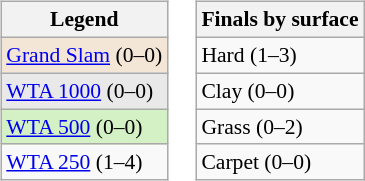<table>
<tr valign=top>
<td><br><table class=wikitable style=font-size:90%>
<tr>
<th>Legend</th>
</tr>
<tr>
<td bgcolor=f3e6d7><a href='#'>Grand Slam</a> (0–0)</td>
</tr>
<tr>
<td bgcolor=e9e9e9><a href='#'>WTA 1000</a> (0–0)</td>
</tr>
<tr>
<td bgcolor=d4f1c5><a href='#'>WTA 500</a> (0–0)</td>
</tr>
<tr>
<td><a href='#'>WTA 250</a> (1–4)</td>
</tr>
</table>
</td>
<td><br><table class=wikitable style=font-size:90%>
<tr>
<th>Finals by surface</th>
</tr>
<tr>
<td>Hard (1–3)</td>
</tr>
<tr>
<td>Clay (0–0)</td>
</tr>
<tr>
<td>Grass (0–2)</td>
</tr>
<tr>
<td>Carpet (0–0)</td>
</tr>
</table>
</td>
</tr>
</table>
